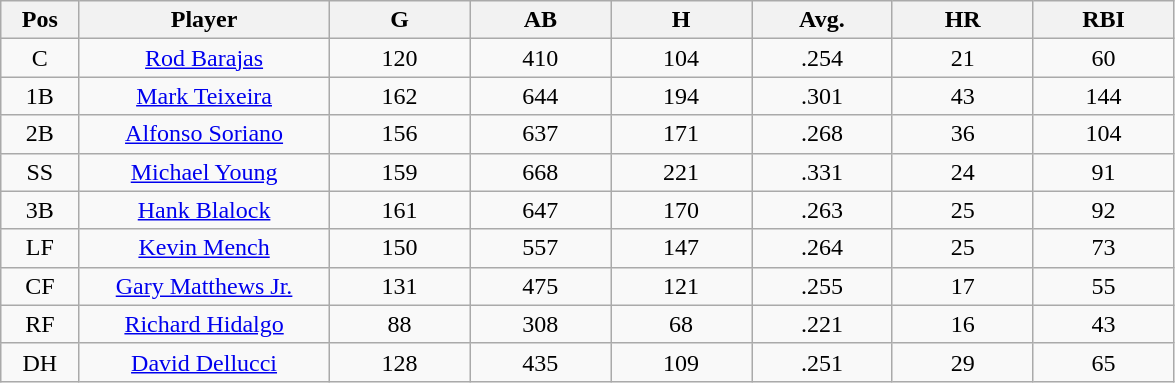<table class="wikitable sortable">
<tr>
<th bgcolor="#DDDDFF" width="5%">Pos</th>
<th bgcolor="#DDDDFF" width="16%">Player</th>
<th bgcolor="#DDDDFF" width="9%">G</th>
<th bgcolor="#DDDDFF" width="9%">AB</th>
<th bgcolor="#DDDDFF" width="9%">H</th>
<th bgcolor="#DDDDFF" width="9%">Avg.</th>
<th bgcolor="#DDDDFF" width="9%">HR</th>
<th bgcolor="#DDDDFF" width="9%">RBI</th>
</tr>
<tr align=center>
<td>C</td>
<td><a href='#'>Rod Barajas</a></td>
<td>120</td>
<td>410</td>
<td>104</td>
<td>.254</td>
<td>21</td>
<td>60</td>
</tr>
<tr align=center>
<td>1B</td>
<td><a href='#'>Mark Teixeira</a></td>
<td>162</td>
<td>644</td>
<td>194</td>
<td>.301</td>
<td>43</td>
<td>144</td>
</tr>
<tr align=center>
<td>2B</td>
<td><a href='#'>Alfonso Soriano</a></td>
<td>156</td>
<td>637</td>
<td>171</td>
<td>.268</td>
<td>36</td>
<td>104</td>
</tr>
<tr align=center>
<td>SS</td>
<td><a href='#'>Michael Young</a></td>
<td>159</td>
<td>668</td>
<td>221</td>
<td>.331</td>
<td>24</td>
<td>91</td>
</tr>
<tr align=center>
<td>3B</td>
<td><a href='#'>Hank Blalock</a></td>
<td>161</td>
<td>647</td>
<td>170</td>
<td>.263</td>
<td>25</td>
<td>92</td>
</tr>
<tr align=center>
<td>LF</td>
<td><a href='#'>Kevin Mench</a></td>
<td>150</td>
<td>557</td>
<td>147</td>
<td>.264</td>
<td>25</td>
<td>73</td>
</tr>
<tr align=center>
<td>CF</td>
<td><a href='#'>Gary Matthews Jr.</a></td>
<td>131</td>
<td>475</td>
<td>121</td>
<td>.255</td>
<td>17</td>
<td>55</td>
</tr>
<tr align=center>
<td>RF</td>
<td><a href='#'>Richard Hidalgo</a></td>
<td>88</td>
<td>308</td>
<td>68</td>
<td>.221</td>
<td>16</td>
<td>43</td>
</tr>
<tr align=center>
<td>DH</td>
<td><a href='#'>David Dellucci</a></td>
<td>128</td>
<td>435</td>
<td>109</td>
<td>.251</td>
<td>29</td>
<td>65</td>
</tr>
</table>
